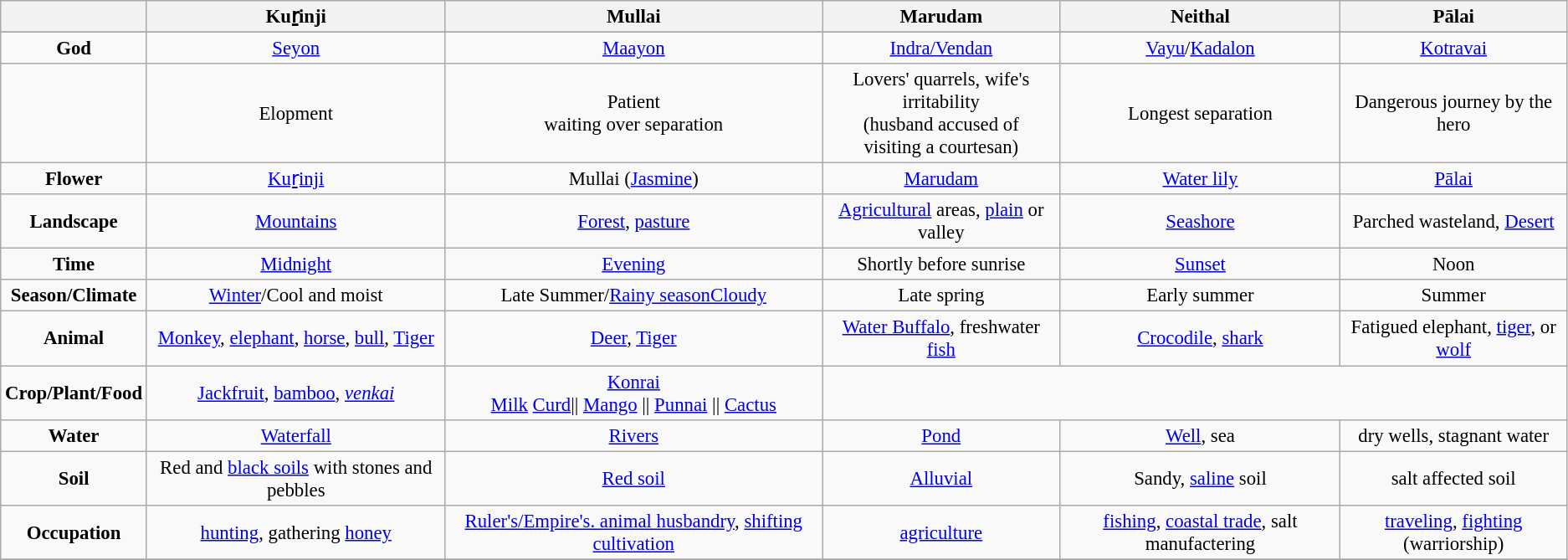<table class="wikitable" style="text-align:center; font-size: 95%;">
<tr bgcolor ="#ebebeb">
<th> </th>
<th>Kuṟinji</th>
<th>Mullai</th>
<th>Marudam</th>
<th>Neithal</th>
<th>Pālai</th>
</tr>
<tr valign="top">
</tr>
<tr bgcolor ="#ffffff">
</tr>
<tr>
<td><strong>God</strong></td>
<td><a href='#'>Seyon</a></td>
<td><a href='#'>Maayon</a></td>
<td><a href='#'>Indra/Vendan</a></td>
<td><a href='#'>Vayu</a>/<a href='#'>Kadalon</a></td>
<td><a href='#'>Kotravai</a></td>
</tr>
<tr>
<td></td>
<td>Elopment</td>
<td>Patient<br> waiting over separation</td>
<td>Lovers' quarrels, wife's irritability<br>(husband accused of<br>visiting a courtesan)</td>
<td>Longest separation</td>
<td>Dangerous journey by the hero</td>
</tr>
<tr>
<td><strong>Flower</strong></td>
<td><a href='#'>Kuṟinji</a></td>
<td>Mullai (<a href='#'>Jasmine</a>)</td>
<td><a href='#'>Marudam</a></td>
<td><a href='#'>Water lily</a></td>
<td><a href='#'>Pālai</a></td>
</tr>
<tr>
<td><strong>Landscape</strong></td>
<td><a href='#'>Mountains</a></td>
<td><a href='#'>Forest</a>, <a href='#'>pasture</a></td>
<td><a href='#'>Agricultural</a> areas, <a href='#'>plain</a> or valley</td>
<td><a href='#'>Seashore</a></td>
<td>Parched wasteland, <a href='#'>Desert</a></td>
</tr>
<tr>
<td><strong>Time</strong></td>
<td><a href='#'>Midnight</a></td>
<td><a href='#'>Evening</a></td>
<td>Shortly before sunrise</td>
<td><a href='#'>Sunset</a></td>
<td>Noon</td>
</tr>
<tr>
<td><strong>Season/Climate</strong></td>
<td><a href='#'>Winter</a>/Cool and moist</td>
<td>Late Summer/<a href='#'>Rainy seasonCloudy</a></td>
<td>Late spring</td>
<td>Early summer</td>
<td>Summer</td>
</tr>
<tr>
<td><strong>Animal</strong></td>
<td><a href='#'>Monkey</a>, <a href='#'>elephant</a>, <a href='#'>horse</a>, <a href='#'>bull</a>, <a href='#'>Tiger</a></td>
<td><a href='#'>Deer</a>, <a href='#'>Tiger</a></td>
<td><a href='#'>Water Buffalo</a>, freshwater <a href='#'>fish</a></td>
<td><a href='#'>Crocodile</a>, <a href='#'>shark</a></td>
<td>Fatigued elephant, <a href='#'>tiger</a>, or <a href='#'>wolf</a></td>
</tr>
<tr>
<td><strong>Crop/Plant/Food</strong></td>
<td><a href='#'>Jackfruit</a>, <a href='#'>bamboo</a>, <em><a href='#'>venkai</a></em></td>
<td><a href='#'>Konrai</a><br><a href='#'>Milk</a>
<a href='#'>Curd</a>|| <a href='#'>Mango</a> || <a href='#'>Punnai</a> || <a href='#'>Cactus</a></td>
</tr>
<tr>
<td><strong>Water</strong></td>
<td><a href='#'>Waterfall</a></td>
<td><a href='#'>Rivers</a></td>
<td><a href='#'>Pond</a></td>
<td><a href='#'>Well</a>, sea</td>
<td>dry wells, stagnant water</td>
</tr>
<tr>
<td><strong>Soil</strong></td>
<td>Red and <a href='#'>black soils</a> with stones and pebbles</td>
<td><a href='#'>Red soil</a></td>
<td><a href='#'>Alluvial</a></td>
<td>Sandy, <a href='#'>saline</a> soil</td>
<td>salt affected soil</td>
</tr>
<tr>
<td><strong>Occupation</strong></td>
<td><a href='#'>hunting</a>, gathering <a href='#'>honey</a></td>
<td><a href='#'>Ruler's/Empire's. animal husbandry</a>, <a href='#'>shifting cultivation</a></td>
<td><a href='#'>agriculture</a></td>
<td><a href='#'>fishing</a>, <a href='#'>coastal trade</a>, salt manufactering</td>
<td><a href='#'>traveling</a>, <a href='#'>fighting</a> (warriorship)</td>
</tr>
<tr>
</tr>
</table>
